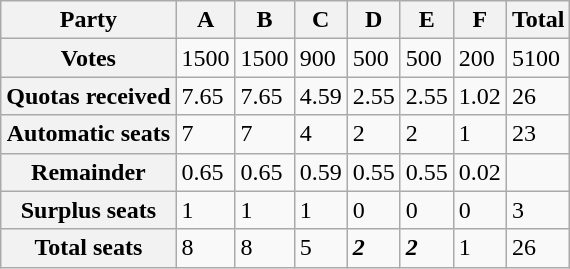<table class="wikitable">
<tr>
<th>Party</th>
<th>A</th>
<th>B</th>
<th>C</th>
<th>D</th>
<th>E</th>
<th>F</th>
<th>Total</th>
</tr>
<tr>
<th>Votes</th>
<td>1500</td>
<td>1500</td>
<td>900</td>
<td>500</td>
<td>500</td>
<td>200</td>
<td>5100</td>
</tr>
<tr>
<th>Quotas received</th>
<td>7.65</td>
<td>7.65</td>
<td>4.59</td>
<td>2.55</td>
<td>2.55</td>
<td>1.02</td>
<td>26</td>
</tr>
<tr>
<th>Automatic seats</th>
<td>7</td>
<td>7</td>
<td>4</td>
<td>2</td>
<td>2</td>
<td>1</td>
<td>23</td>
</tr>
<tr>
<th>Remainder</th>
<td>0.65</td>
<td>0.65</td>
<td>0.59</td>
<td>0.55</td>
<td>0.55</td>
<td>0.02</td>
<td></td>
</tr>
<tr>
<th>Surplus seats</th>
<td>1</td>
<td>1</td>
<td>1</td>
<td>0</td>
<td>0</td>
<td>0</td>
<td>3</td>
</tr>
<tr>
<th>Total seats</th>
<td>8</td>
<td>8</td>
<td>5</td>
<td><strong><em>2</em></strong></td>
<td><strong><em>2</em></strong></td>
<td>1</td>
<td>26</td>
</tr>
</table>
